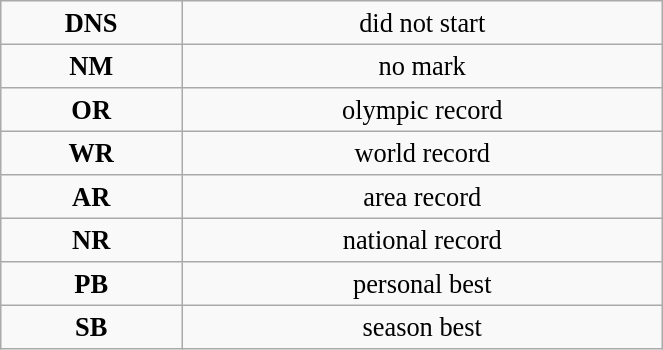<table class="wikitable" style=" text-align:center; font-size:110%;" width="35%">
<tr>
<td><strong>DNS</strong></td>
<td>did not start</td>
</tr>
<tr>
<td><strong>NM</strong></td>
<td>no mark</td>
</tr>
<tr>
<td><strong>OR</strong></td>
<td>olympic record</td>
</tr>
<tr>
<td><strong>WR</strong></td>
<td>world record</td>
</tr>
<tr>
<td><strong>AR</strong></td>
<td>area record</td>
</tr>
<tr>
<td><strong>NR</strong></td>
<td>national record</td>
</tr>
<tr>
<td><strong>PB</strong></td>
<td>personal best</td>
</tr>
<tr>
<td><strong>SB</strong></td>
<td>season best</td>
</tr>
</table>
